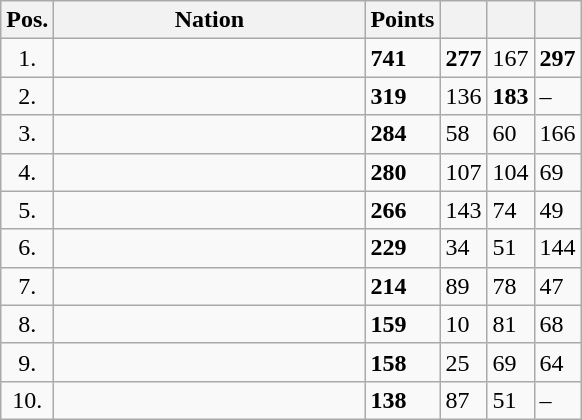<table class="wikitable">
<tr>
<th width=10px>Pos.</th>
<th width=200px>Nation</th>
<th width=20px>Points</th>
<th width=20px></th>
<th width:20px></th>
<th width=20px></th>
</tr>
<tr>
<td align=center>1.</td>
<td></td>
<td><strong>741</strong></td>
<td><strong>277</strong></td>
<td>167</td>
<td><strong>297</strong></td>
</tr>
<tr>
<td align=center>2.</td>
<td></td>
<td><strong>319</strong></td>
<td>136</td>
<td><strong>183</strong></td>
<td>–</td>
</tr>
<tr>
<td align=center>3.</td>
<td></td>
<td><strong>284 </strong></td>
<td>58</td>
<td>60</td>
<td>166</td>
</tr>
<tr>
<td align=center>4.</td>
<td></td>
<td><strong>280</strong></td>
<td>107</td>
<td>104</td>
<td>69</td>
</tr>
<tr>
<td align=center>5.</td>
<td></td>
<td><strong>266</strong></td>
<td>143</td>
<td>74</td>
<td>49</td>
</tr>
<tr>
<td align=center>6.</td>
<td></td>
<td><strong>229</strong></td>
<td>34</td>
<td>51</td>
<td>144</td>
</tr>
<tr>
<td align=center>7.</td>
<td></td>
<td><strong>214</strong></td>
<td>89</td>
<td>78</td>
<td>47</td>
</tr>
<tr>
<td align=center>8.</td>
<td></td>
<td><strong>159 </strong></td>
<td>10</td>
<td>81</td>
<td>68</td>
</tr>
<tr>
<td align=center>9.</td>
<td></td>
<td><strong>158</strong></td>
<td>25</td>
<td>69</td>
<td>64</td>
</tr>
<tr>
<td align=center>10.</td>
<td></td>
<td><strong>138</strong></td>
<td>87</td>
<td>51</td>
<td>–</td>
</tr>
</table>
